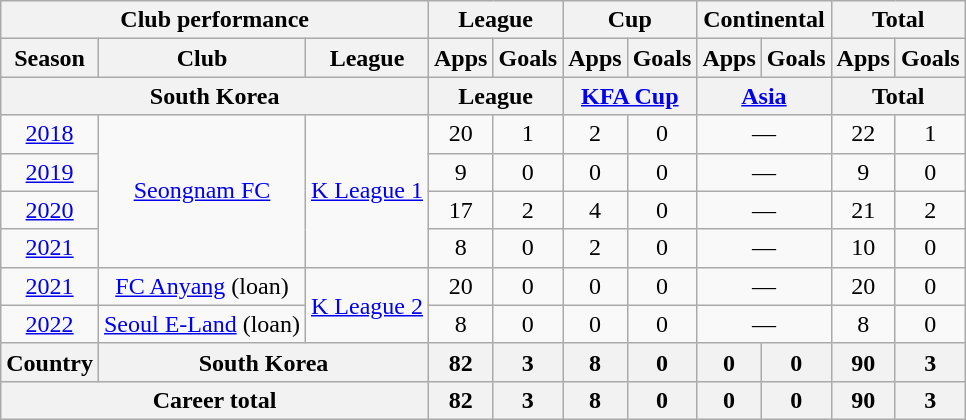<table class="wikitable" style="text-align:center">
<tr>
<th colspan=3>Club performance</th>
<th colspan=2>League</th>
<th colspan=2>Cup</th>
<th colspan=2>Continental</th>
<th colspan=2>Total</th>
</tr>
<tr>
<th>Season</th>
<th>Club</th>
<th>League</th>
<th>Apps</th>
<th>Goals</th>
<th>Apps</th>
<th>Goals</th>
<th>Apps</th>
<th>Goals</th>
<th>Apps</th>
<th>Goals</th>
</tr>
<tr>
<th colspan=3>South Korea</th>
<th colspan=2>League</th>
<th colspan=2><a href='#'>KFA Cup</a></th>
<th colspan=2><a href='#'>Asia</a></th>
<th colspan=2>Total</th>
</tr>
<tr>
<td><a href='#'>2018</a></td>
<td rowspan=4><a href='#'>Seongnam FC</a></td>
<td rowspan=4><a href='#'>K League 1</a></td>
<td>20</td>
<td>1</td>
<td>2</td>
<td>0</td>
<td colspan=2>—</td>
<td>22</td>
<td>1</td>
</tr>
<tr>
<td><a href='#'>2019</a></td>
<td>9</td>
<td>0</td>
<td>0</td>
<td>0</td>
<td colspan=2>—</td>
<td>9</td>
<td>0</td>
</tr>
<tr>
<td><a href='#'>2020</a></td>
<td>17</td>
<td>2</td>
<td>4</td>
<td>0</td>
<td colspan=2>—</td>
<td>21</td>
<td>2</td>
</tr>
<tr>
<td><a href='#'>2021</a></td>
<td>8</td>
<td>0</td>
<td>2</td>
<td>0</td>
<td colspan=2>—</td>
<td>10</td>
<td>0</td>
</tr>
<tr>
<td><a href='#'>2021</a></td>
<td><a href='#'>FC Anyang</a> (loan)</td>
<td rowspan=2><a href='#'>K League 2</a></td>
<td>20</td>
<td>0</td>
<td>0</td>
<td>0</td>
<td colspan=2>—</td>
<td>20</td>
<td>0</td>
</tr>
<tr>
<td><a href='#'>2022</a></td>
<td><a href='#'>Seoul E-Land</a> (loan)</td>
<td>8</td>
<td>0</td>
<td>0</td>
<td>0</td>
<td colspan=2>—</td>
<td>8</td>
<td>0</td>
</tr>
<tr>
<th>Country</th>
<th colspan=2>South Korea</th>
<th>82</th>
<th>3</th>
<th>8</th>
<th>0</th>
<th>0</th>
<th>0</th>
<th>90</th>
<th>3</th>
</tr>
<tr>
<th colspan=3>Career total</th>
<th>82</th>
<th>3</th>
<th>8</th>
<th>0</th>
<th>0</th>
<th>0</th>
<th>90</th>
<th>3</th>
</tr>
</table>
